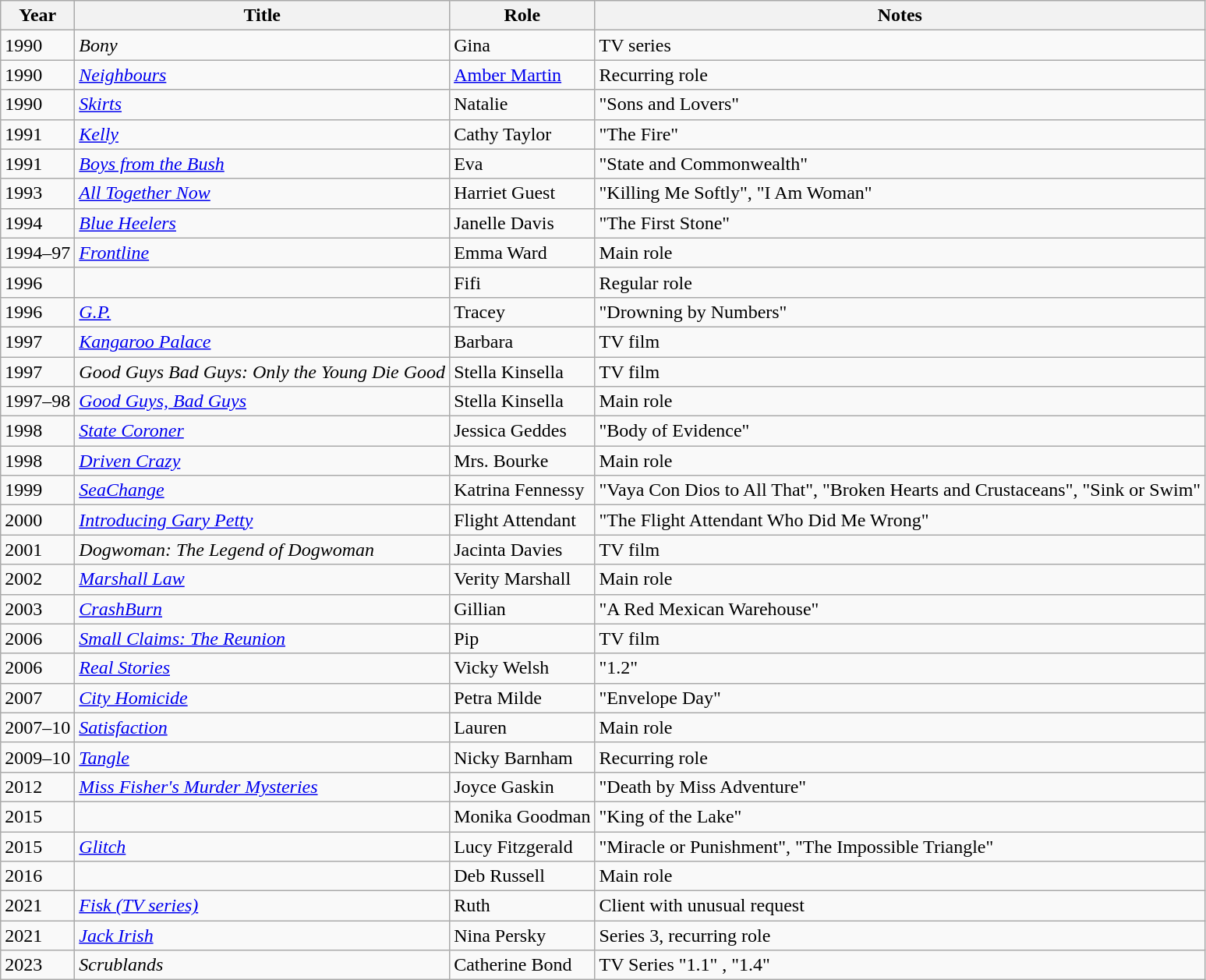<table class="wikitable sortable">
<tr>
<th>Year</th>
<th>Title</th>
<th>Role</th>
<th class="unsortable">Notes</th>
</tr>
<tr>
<td>1990</td>
<td><em>Bony</em></td>
<td>Gina</td>
<td>TV series</td>
</tr>
<tr>
<td>1990</td>
<td><em><a href='#'>Neighbours</a></em></td>
<td><a href='#'>Amber Martin</a></td>
<td>Recurring role</td>
</tr>
<tr>
<td>1990</td>
<td><em><a href='#'>Skirts</a></em></td>
<td>Natalie</td>
<td>"Sons and Lovers"</td>
</tr>
<tr>
<td>1991</td>
<td><em><a href='#'>Kelly</a></em></td>
<td>Cathy Taylor</td>
<td>"The Fire"</td>
</tr>
<tr>
<td>1991</td>
<td><em><a href='#'>Boys from the Bush</a></em></td>
<td>Eva</td>
<td>"State and Commonwealth"</td>
</tr>
<tr>
<td>1993</td>
<td><em><a href='#'>All Together Now</a></em></td>
<td>Harriet Guest</td>
<td>"Killing Me Softly", "I Am Woman"</td>
</tr>
<tr>
<td>1994</td>
<td><em><a href='#'>Blue Heelers</a></em></td>
<td>Janelle Davis</td>
<td>"The First Stone"</td>
</tr>
<tr>
<td>1994–97</td>
<td><em><a href='#'>Frontline</a></em></td>
<td>Emma Ward</td>
<td>Main role</td>
</tr>
<tr>
<td>1996</td>
<td><em></em></td>
<td>Fifi</td>
<td>Regular role</td>
</tr>
<tr>
<td>1996</td>
<td><em><a href='#'>G.P.</a></em></td>
<td>Tracey</td>
<td>"Drowning by Numbers"</td>
</tr>
<tr>
<td>1997</td>
<td><em><a href='#'>Kangaroo Palace</a></em></td>
<td>Barbara</td>
<td>TV film</td>
</tr>
<tr>
<td>1997</td>
<td><em>Good Guys Bad Guys: Only the Young Die Good</em></td>
<td>Stella Kinsella</td>
<td>TV film</td>
</tr>
<tr>
<td>1997–98</td>
<td><em><a href='#'>Good Guys, Bad Guys</a></em></td>
<td>Stella Kinsella</td>
<td>Main role</td>
</tr>
<tr>
<td>1998</td>
<td><em><a href='#'>State Coroner</a></em></td>
<td>Jessica Geddes</td>
<td>"Body of Evidence"</td>
</tr>
<tr>
<td>1998</td>
<td><em><a href='#'>Driven Crazy</a></em></td>
<td>Mrs. Bourke</td>
<td>Main role</td>
</tr>
<tr>
<td>1999</td>
<td><em><a href='#'>SeaChange</a></em></td>
<td>Katrina Fennessy</td>
<td>"Vaya Con Dios to All That", "Broken Hearts and Crustaceans", "Sink or Swim"</td>
</tr>
<tr>
<td>2000</td>
<td><em><a href='#'>Introducing Gary Petty</a></em></td>
<td>Flight Attendant</td>
<td>"The Flight Attendant Who Did Me Wrong"</td>
</tr>
<tr>
<td>2001</td>
<td><em>Dogwoman: The Legend of Dogwoman</em></td>
<td>Jacinta Davies</td>
<td>TV film</td>
</tr>
<tr>
<td>2002</td>
<td><em><a href='#'>Marshall Law</a></em></td>
<td>Verity Marshall</td>
<td>Main role</td>
</tr>
<tr>
<td>2003</td>
<td><em><a href='#'>CrashBurn</a></em></td>
<td>Gillian</td>
<td>"A Red Mexican Warehouse"</td>
</tr>
<tr>
<td>2006</td>
<td><em><a href='#'>Small Claims: The Reunion</a></em></td>
<td>Pip</td>
<td>TV film</td>
</tr>
<tr>
<td>2006</td>
<td><em><a href='#'>Real Stories</a></em></td>
<td>Vicky Welsh</td>
<td>"1.2"</td>
</tr>
<tr>
<td>2007</td>
<td><em><a href='#'>City Homicide</a></em></td>
<td>Petra Milde</td>
<td>"Envelope Day"</td>
</tr>
<tr>
<td>2007–10</td>
<td><em><a href='#'>Satisfaction</a></em></td>
<td>Lauren</td>
<td>Main role</td>
</tr>
<tr>
<td>2009–10</td>
<td><em><a href='#'>Tangle</a></em></td>
<td>Nicky Barnham</td>
<td>Recurring role</td>
</tr>
<tr>
<td>2012</td>
<td><em><a href='#'>Miss Fisher's Murder Mysteries</a></em></td>
<td>Joyce Gaskin</td>
<td>"Death by Miss Adventure"</td>
</tr>
<tr>
<td>2015</td>
<td><em></em></td>
<td>Monika Goodman</td>
<td>"King of the Lake"</td>
</tr>
<tr>
<td>2015</td>
<td><em><a href='#'>Glitch</a></em></td>
<td>Lucy Fitzgerald</td>
<td>"Miracle or Punishment", "The Impossible Triangle"</td>
</tr>
<tr>
<td>2016</td>
<td><em></em></td>
<td>Deb Russell</td>
<td>Main role</td>
</tr>
<tr>
<td>2021</td>
<td><em><a href='#'>Fisk (TV series)</a></em></td>
<td>Ruth</td>
<td>Client with unusual request</td>
</tr>
<tr>
<td>2021</td>
<td><em><a href='#'>Jack Irish</a></em></td>
<td>Nina Persky</td>
<td>Series 3, recurring role</td>
</tr>
<tr>
<td>2023</td>
<td><em>Scrublands</em></td>
<td>Catherine Bond</td>
<td>TV Series "1.1" , "1.4"</td>
</tr>
</table>
